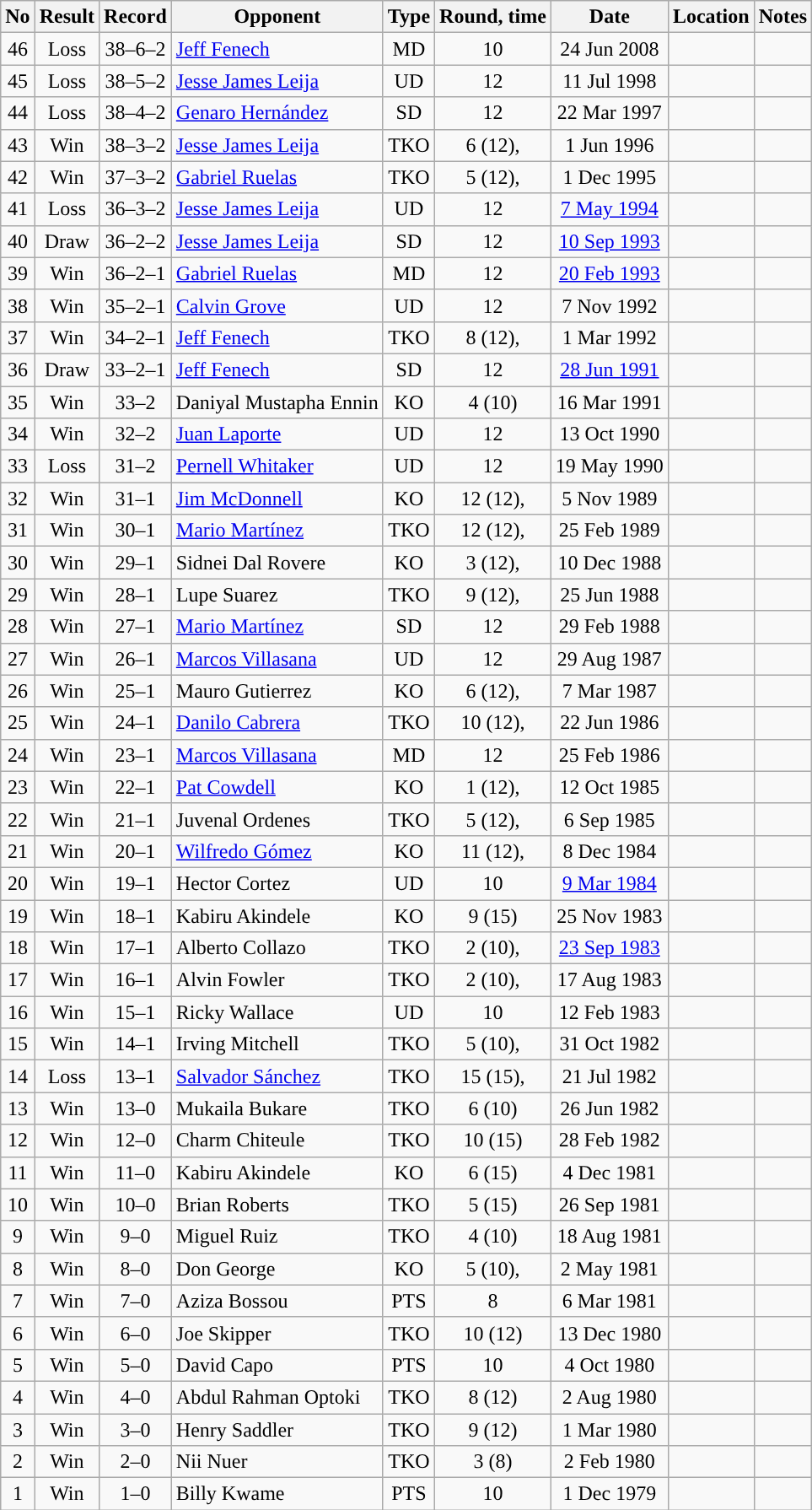<table class="wikitable" style="text-align:center">
<tr>
<th>No</th>
<th>Result</th>
<th>Record</th>
<th>Opponent</th>
<th>Type</th>
<th>Round, time</th>
<th>Date</th>
<th>Location</th>
<th>Notes</th>
</tr>
<tr align=center>
<td>46</td>
<td>Loss</td>
<td>38–6–2</td>
<td align=left><a href='#'>Jeff Fenech</a></td>
<td>MD</td>
<td>10</td>
<td>24 Jun 2008</td>
<td align=left></td>
<td></td>
</tr>
<tr align=center>
<td>45</td>
<td>Loss</td>
<td>38–5–2</td>
<td align=left><a href='#'>Jesse James Leija</a></td>
<td>UD</td>
<td>12</td>
<td>11 Jul 1998</td>
<td align=left></td>
<td></td>
</tr>
<tr align=center>
<td>44</td>
<td>Loss</td>
<td>38–4–2</td>
<td align=left><a href='#'>Genaro Hernández</a></td>
<td>SD</td>
<td>12</td>
<td>22 Mar 1997</td>
<td align=left></td>
<td align=left></td>
</tr>
<tr align=center>
<td>43</td>
<td>Win</td>
<td>38–3–2</td>
<td align=left><a href='#'>Jesse James Leija</a></td>
<td>TKO</td>
<td>6 (12), </td>
<td>1 Jun 1996</td>
<td align=left></td>
<td align=left></td>
</tr>
<tr align=center>
<td>42</td>
<td>Win</td>
<td>37–3–2</td>
<td align=left><a href='#'>Gabriel Ruelas</a></td>
<td>TKO</td>
<td>5 (12), </td>
<td>1 Dec 1995</td>
<td align=left></td>
<td align=left></td>
</tr>
<tr align=center>
<td>41</td>
<td>Loss</td>
<td>36–3–2</td>
<td align=left><a href='#'>Jesse James Leija</a></td>
<td>UD</td>
<td>12</td>
<td><a href='#'>7 May 1994</a></td>
<td align=left></td>
<td align=left></td>
</tr>
<tr align=center>
<td>40</td>
<td>Draw</td>
<td>36–2–2</td>
<td align=left><a href='#'>Jesse James Leija</a></td>
<td>SD</td>
<td>12</td>
<td><a href='#'>10 Sep 1993</a></td>
<td align=left></td>
<td align=left></td>
</tr>
<tr align=center>
<td>39</td>
<td>Win</td>
<td>36–2–1</td>
<td align=left><a href='#'>Gabriel Ruelas</a></td>
<td>MD</td>
<td>12</td>
<td><a href='#'>20 Feb 1993</a></td>
<td align=left></td>
<td align=left></td>
</tr>
<tr align=center>
<td>38</td>
<td>Win</td>
<td>35–2–1</td>
<td align=left><a href='#'>Calvin Grove</a></td>
<td>UD</td>
<td>12</td>
<td>7 Nov 1992</td>
<td align=left></td>
<td align=left></td>
</tr>
<tr align=center>
<td>37</td>
<td>Win</td>
<td>34–2–1</td>
<td align=left><a href='#'>Jeff Fenech</a></td>
<td>TKO</td>
<td>8 (12), </td>
<td>1 Mar 1992</td>
<td align=left></td>
<td align=left></td>
</tr>
<tr align=center>
<td>36</td>
<td>Draw</td>
<td>33–2–1</td>
<td align=left><a href='#'>Jeff Fenech</a></td>
<td>SD</td>
<td>12</td>
<td><a href='#'>28 Jun 1991</a></td>
<td align=left></td>
<td align=left></td>
</tr>
<tr align=center>
<td>35</td>
<td>Win</td>
<td>33–2</td>
<td align=left>Daniyal Mustapha Ennin</td>
<td>KO</td>
<td>4 (10)</td>
<td>16 Mar 1991</td>
<td align=left></td>
<td></td>
</tr>
<tr align=center>
<td>34</td>
<td>Win</td>
<td>32–2</td>
<td align=left><a href='#'>Juan Laporte</a></td>
<td>UD</td>
<td>12</td>
<td>13 Oct 1990</td>
<td align=left></td>
<td align=left></td>
</tr>
<tr align=center>
<td>33</td>
<td>Loss</td>
<td>31–2</td>
<td align=left><a href='#'>Pernell Whitaker</a></td>
<td>UD</td>
<td>12</td>
<td>19 May 1990</td>
<td align=left></td>
<td align=left></td>
</tr>
<tr align=center>
<td>32</td>
<td>Win</td>
<td>31–1</td>
<td align=left><a href='#'>Jim McDonnell</a></td>
<td>KO</td>
<td>12 (12), </td>
<td>5 Nov 1989</td>
<td align=left></td>
<td align=left></td>
</tr>
<tr align=center>
<td>31</td>
<td>Win</td>
<td>30–1</td>
<td align=left><a href='#'>Mario Martínez</a></td>
<td>TKO</td>
<td>12 (12), </td>
<td>25 Feb 1989</td>
<td align=left></td>
<td align=left></td>
</tr>
<tr align=center>
<td>30</td>
<td>Win</td>
<td>29–1</td>
<td align=left>Sidnei Dal Rovere</td>
<td>KO</td>
<td>3 (12), </td>
<td>10 Dec 1988</td>
<td align=left></td>
<td align=left></td>
</tr>
<tr align=center>
<td>29</td>
<td>Win</td>
<td>28–1</td>
<td align=left>Lupe Suarez</td>
<td>TKO</td>
<td>9 (12), </td>
<td>25 Jun 1988</td>
<td align=left></td>
<td align=left></td>
</tr>
<tr align=center>
<td>28</td>
<td>Win</td>
<td>27–1</td>
<td align=left><a href='#'>Mario Martínez</a></td>
<td>SD</td>
<td>12</td>
<td>29 Feb 1988</td>
<td align=left></td>
<td align=left></td>
</tr>
<tr align=center>
<td>27</td>
<td>Win</td>
<td>26–1</td>
<td align=left><a href='#'>Marcos Villasana</a></td>
<td>UD</td>
<td>12</td>
<td>29 Aug 1987</td>
<td align=left></td>
<td align=left></td>
</tr>
<tr align=center>
<td>26</td>
<td>Win</td>
<td>25–1</td>
<td align=left>Mauro Gutierrez</td>
<td>KO</td>
<td>6 (12), </td>
<td>7 Mar 1987</td>
<td align=left></td>
<td align=left></td>
</tr>
<tr align=center>
<td>25</td>
<td>Win</td>
<td>24–1</td>
<td align=left><a href='#'>Danilo Cabrera</a></td>
<td>TKO</td>
<td>10 (12), </td>
<td>22 Jun 1986</td>
<td align=left></td>
<td align=left></td>
</tr>
<tr align=center>
<td>24</td>
<td>Win</td>
<td>23–1</td>
<td align=left><a href='#'>Marcos Villasana</a></td>
<td>MD</td>
<td>12</td>
<td>25 Feb 1986</td>
<td align=left></td>
<td align=left></td>
</tr>
<tr align=center>
<td>23</td>
<td>Win</td>
<td>22–1</td>
<td align=left><a href='#'>Pat Cowdell</a></td>
<td>KO</td>
<td>1 (12), </td>
<td>12 Oct 1985</td>
<td align=left></td>
<td align=left></td>
</tr>
<tr align=center>
<td>22</td>
<td>Win</td>
<td>21–1</td>
<td align=left>Juvenal Ordenes</td>
<td>TKO</td>
<td>5 (12), </td>
<td>6 Sep 1985</td>
<td align=left></td>
<td align=left></td>
</tr>
<tr align=center>
<td>21</td>
<td>Win</td>
<td>20–1</td>
<td align=left><a href='#'>Wilfredo Gómez</a></td>
<td>KO</td>
<td>11 (12), </td>
<td>8 Dec 1984</td>
<td align=left></td>
<td align=left></td>
</tr>
<tr align=center>
<td>20</td>
<td>Win</td>
<td>19–1</td>
<td align=left>Hector Cortez</td>
<td>UD</td>
<td>10</td>
<td><a href='#'>9 Mar 1984</a></td>
<td align=left></td>
<td></td>
</tr>
<tr align=center>
<td>19</td>
<td>Win</td>
<td>18–1</td>
<td align=left>Kabiru Akindele</td>
<td>KO</td>
<td>9 (15)</td>
<td>25 Nov 1983</td>
<td align=left></td>
<td align=left></td>
</tr>
<tr align=center>
<td>18</td>
<td>Win</td>
<td>17–1</td>
<td align=left>Alberto Collazo</td>
<td>TKO</td>
<td>2 (10), </td>
<td><a href='#'>23 Sep 1983</a></td>
<td align=left></td>
<td></td>
</tr>
<tr align=center>
<td>17</td>
<td>Win</td>
<td>16–1</td>
<td align=left>Alvin Fowler</td>
<td>TKO</td>
<td>2 (10), </td>
<td>17 Aug 1983</td>
<td align=left></td>
<td></td>
</tr>
<tr align=center>
<td>16</td>
<td>Win</td>
<td>15–1</td>
<td align=left>Ricky Wallace</td>
<td>UD</td>
<td>10</td>
<td>12 Feb 1983</td>
<td align=left></td>
<td></td>
</tr>
<tr align=center>
<td>15</td>
<td>Win</td>
<td>14–1</td>
<td align=left>Irving Mitchell</td>
<td>TKO</td>
<td>5 (10), </td>
<td>31 Oct 1982</td>
<td align=left></td>
<td></td>
</tr>
<tr align=center>
<td>14</td>
<td>Loss</td>
<td>13–1</td>
<td align=left><a href='#'>Salvador Sánchez</a></td>
<td>TKO</td>
<td>15 (15), </td>
<td>21 Jul 1982</td>
<td align=left></td>
<td align=left></td>
</tr>
<tr align=center>
<td>13</td>
<td>Win</td>
<td>13–0</td>
<td align=left>Mukaila Bukare</td>
<td>TKO</td>
<td>6 (10)</td>
<td>26 Jun 1982</td>
<td align=left></td>
<td></td>
</tr>
<tr align=center>
<td>12</td>
<td>Win</td>
<td>12–0</td>
<td align=left>Charm Chiteule</td>
<td>TKO</td>
<td>10 (15)</td>
<td>28 Feb 1982</td>
<td align=left></td>
<td align=left></td>
</tr>
<tr align=center>
<td>11</td>
<td>Win</td>
<td>11–0</td>
<td align=left>Kabiru Akindele</td>
<td>KO</td>
<td>6 (15)</td>
<td>4 Dec 1981</td>
<td align=left></td>
<td align=left></td>
</tr>
<tr align=center>
<td>10</td>
<td>Win</td>
<td>10–0</td>
<td align=left>Brian Roberts</td>
<td>TKO</td>
<td>5 (15)</td>
<td>26 Sep 1981</td>
<td align=left></td>
<td align=left></td>
</tr>
<tr align=center>
<td>9</td>
<td>Win</td>
<td>9–0</td>
<td align=left>Miguel Ruiz</td>
<td>TKO</td>
<td>4 (10)</td>
<td>18 Aug 1981</td>
<td align=left></td>
<td></td>
</tr>
<tr align=center>
<td>8</td>
<td>Win</td>
<td>8–0</td>
<td align=left>Don George</td>
<td>KO</td>
<td>5 (10), </td>
<td>2 May 1981</td>
<td align=left></td>
<td></td>
</tr>
<tr align=center>
<td>7</td>
<td>Win</td>
<td>7–0</td>
<td align=left>Aziza Bossou</td>
<td>PTS</td>
<td>8</td>
<td>6 Mar 1981</td>
<td align=left></td>
<td></td>
</tr>
<tr align=center>
<td>6</td>
<td>Win</td>
<td>6–0</td>
<td align=left>Joe Skipper</td>
<td>TKO</td>
<td>10 (12)</td>
<td>13 Dec 1980</td>
<td align=left></td>
<td align=left></td>
</tr>
<tr align=center>
<td>5</td>
<td>Win</td>
<td>5–0</td>
<td align=left>David Capo</td>
<td>PTS</td>
<td>10</td>
<td>4 Oct 1980</td>
<td align=left></td>
<td></td>
</tr>
<tr align=center>
<td>4</td>
<td>Win</td>
<td>4–0</td>
<td align=left>Abdul Rahman Optoki</td>
<td>TKO</td>
<td>8 (12)</td>
<td>2 Aug 1980</td>
<td align=left></td>
<td align=left></td>
</tr>
<tr align=center>
<td>3</td>
<td>Win</td>
<td>3–0</td>
<td align=left>Henry Saddler</td>
<td>TKO</td>
<td>9 (12)</td>
<td>1 Mar 1980</td>
<td align=left></td>
<td align=left></td>
</tr>
<tr align=center>
<td>2</td>
<td>Win</td>
<td>2–0</td>
<td align=left>Nii Nuer</td>
<td>TKO</td>
<td>3 (8)</td>
<td>2 Feb 1980</td>
<td align=left></td>
<td></td>
</tr>
<tr align=center>
<td>1</td>
<td>Win</td>
<td>1–0</td>
<td align=left>Billy Kwame</td>
<td>PTS</td>
<td>10</td>
<td>1 Dec 1979</td>
<td align=left></td>
<td></td>
</tr>
</table>
